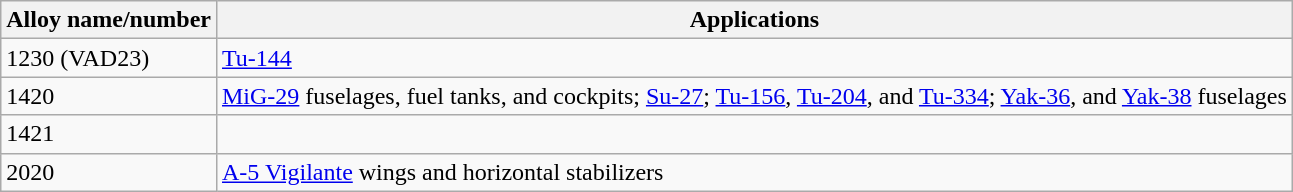<table class="wikitable sortable">
<tr>
<th>Alloy name/number</th>
<th>Applications</th>
</tr>
<tr>
<td>1230 (VAD23)</td>
<td><a href='#'>Tu-144</a></td>
</tr>
<tr>
<td>1420</td>
<td><a href='#'>MiG-29</a> fuselages, fuel tanks, and cockpits; <a href='#'>Su-27</a>; <a href='#'>Tu-156</a>, <a href='#'>Tu-204</a>, and <a href='#'>Tu-334</a>; <a href='#'>Yak-36</a>, and <a href='#'>Yak-38</a> fuselages</td>
</tr>
<tr>
<td>1421</td>
<td></td>
</tr>
<tr>
<td>2020</td>
<td><a href='#'>A-5 Vigilante</a> wings and horizontal stabilizers</td>
</tr>
</table>
